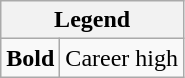<table class="wikitable mw-collapsible mw-collapsed">
<tr>
<th colspan="2">Legend</th>
</tr>
<tr>
<td><strong>Bold</strong></td>
<td>Career high</td>
</tr>
</table>
